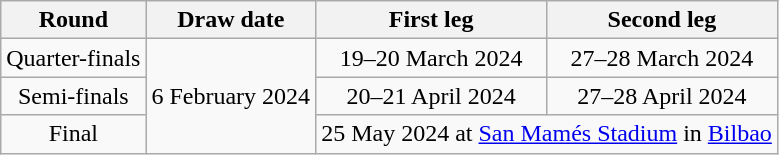<table class="wikitable" style="text-align:center">
<tr>
<th>Round</th>
<th>Draw date</th>
<th>First leg</th>
<th>Second leg</th>
</tr>
<tr>
<td>Quarter-finals</td>
<td rowspan="3">6 February 2024</td>
<td>19–20 March 2024</td>
<td>27–28 March 2024</td>
</tr>
<tr>
<td>Semi-finals</td>
<td>20–21 April 2024</td>
<td>27–28 April 2024</td>
</tr>
<tr>
<td>Final</td>
<td colspan="2">25 May 2024 at <a href='#'>San Mamés Stadium</a> in <a href='#'>Bilbao</a></td>
</tr>
</table>
